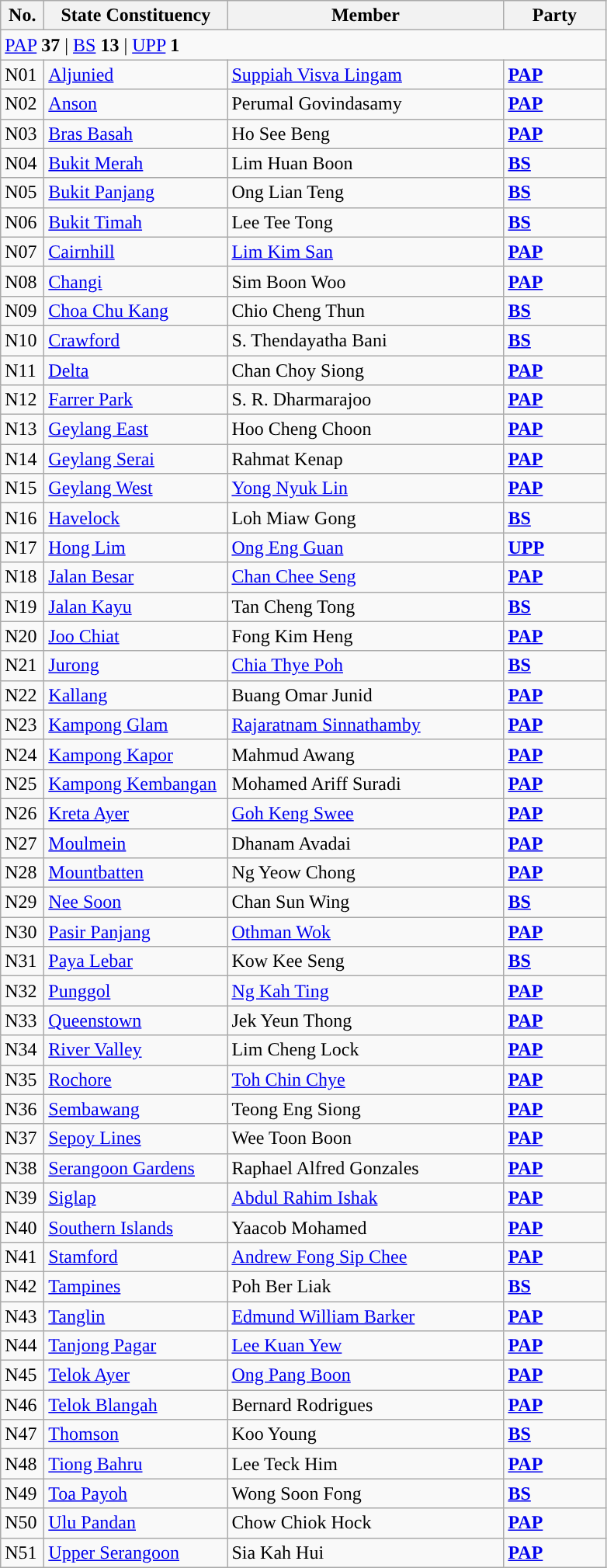<table class="wikitable sortable">
<tr>
<th style="width:30px;">No.</th>
<th style="width:150px;">State Constituency</th>
<th style="width:230px;">Member</th>
<th style="width:80px;">Party</th>
</tr>
<tr>
<td colspan="4"><a href='#'>PAP</a> <strong>37</strong> | <a href='#'>BS</a> <strong>13</strong> | <a href='#'>UPP</a> <strong>1</strong></td>
</tr>
<tr>
<td>N01</td>
<td><a href='#'>Aljunied</a></td>
<td><a href='#'>Suppiah Visva Lingam</a></td>
<td><strong><a href='#'>PAP</a></strong></td>
</tr>
<tr>
<td>N02</td>
<td><a href='#'>Anson</a></td>
<td>Perumal Govindasamy</td>
<td><strong><a href='#'>PAP</a></strong></td>
</tr>
<tr>
<td>N03</td>
<td><a href='#'>Bras Basah</a></td>
<td>Ho See Beng</td>
<td><strong><a href='#'>PAP</a></strong></td>
</tr>
<tr>
<td>N04</td>
<td><a href='#'>Bukit Merah</a></td>
<td>Lim Huan Boon</td>
<td><strong><a href='#'>BS</a></strong></td>
</tr>
<tr>
<td>N05</td>
<td><a href='#'>Bukit Panjang</a></td>
<td>Ong Lian Teng</td>
<td><strong><a href='#'>BS</a></strong></td>
</tr>
<tr>
<td>N06</td>
<td><a href='#'>Bukit Timah</a></td>
<td>Lee Tee Tong</td>
<td><strong><a href='#'>BS</a></strong></td>
</tr>
<tr>
<td>N07</td>
<td><a href='#'>Cairnhill</a></td>
<td><a href='#'>Lim Kim San</a></td>
<td><strong><a href='#'>PAP</a></strong></td>
</tr>
<tr>
<td>N08</td>
<td><a href='#'>Changi</a></td>
<td>Sim Boon Woo</td>
<td><strong><a href='#'>PAP</a></strong></td>
</tr>
<tr>
<td>N09</td>
<td><a href='#'>Choa Chu Kang</a></td>
<td>Chio Cheng Thun</td>
<td><strong><a href='#'>BS</a></strong></td>
</tr>
<tr>
<td>N10</td>
<td><a href='#'>Crawford</a></td>
<td>S. Thendayatha Bani</td>
<td><strong><a href='#'>BS</a></strong></td>
</tr>
<tr>
<td>N11</td>
<td><a href='#'>Delta</a></td>
<td>Chan Choy Siong</td>
<td><strong><a href='#'>PAP</a></strong></td>
</tr>
<tr>
<td>N12</td>
<td><a href='#'>Farrer Park</a></td>
<td>S. R. Dharmarajoo</td>
<td><strong><a href='#'>PAP</a></strong></td>
</tr>
<tr>
<td>N13</td>
<td><a href='#'>Geylang East</a></td>
<td>Hoo Cheng Choon</td>
<td><strong><a href='#'>PAP</a></strong></td>
</tr>
<tr>
<td>N14</td>
<td><a href='#'>Geylang Serai</a></td>
<td>Rahmat Kenap</td>
<td><strong><a href='#'>PAP</a></strong></td>
</tr>
<tr>
<td>N15</td>
<td><a href='#'>Geylang West</a></td>
<td><a href='#'>Yong Nyuk Lin</a></td>
<td><strong><a href='#'>PAP</a></strong></td>
</tr>
<tr>
<td>N16</td>
<td><a href='#'>Havelock</a></td>
<td>Loh Miaw Gong</td>
<td><strong><a href='#'>BS</a></strong></td>
</tr>
<tr>
<td>N17</td>
<td><a href='#'>Hong Lim</a></td>
<td><a href='#'>Ong Eng Guan</a></td>
<td><strong><a href='#'>UPP</a></strong></td>
</tr>
<tr>
<td>N18</td>
<td><a href='#'>Jalan Besar</a></td>
<td><a href='#'>Chan Chee Seng</a></td>
<td><strong><a href='#'>PAP</a></strong></td>
</tr>
<tr>
<td>N19</td>
<td><a href='#'>Jalan Kayu</a></td>
<td>Tan Cheng Tong</td>
<td><strong><a href='#'>BS</a></strong></td>
</tr>
<tr>
<td>N20</td>
<td><a href='#'>Joo Chiat</a></td>
<td>Fong Kim Heng</td>
<td><strong><a href='#'>PAP</a></strong></td>
</tr>
<tr>
<td>N21</td>
<td><a href='#'>Jurong</a></td>
<td><a href='#'>Chia Thye Poh</a></td>
<td><strong><a href='#'>BS</a></strong></td>
</tr>
<tr>
<td>N22</td>
<td><a href='#'>Kallang</a></td>
<td>Buang Omar Junid</td>
<td><strong><a href='#'>PAP</a></strong></td>
</tr>
<tr>
<td>N23</td>
<td><a href='#'>Kampong Glam</a></td>
<td><a href='#'>Rajaratnam Sinnathamby</a></td>
<td><strong><a href='#'>PAP</a></strong></td>
</tr>
<tr>
<td>N24</td>
<td><a href='#'>Kampong Kapor</a></td>
<td>Mahmud Awang</td>
<td><strong><a href='#'>PAP</a></strong></td>
</tr>
<tr>
<td>N25</td>
<td><a href='#'>Kampong Kembangan</a></td>
<td>Mohamed Ariff Suradi</td>
<td><strong><a href='#'>PAP</a></strong></td>
</tr>
<tr>
<td>N26</td>
<td><a href='#'>Kreta Ayer</a></td>
<td><a href='#'>Goh Keng Swee</a></td>
<td><strong><a href='#'>PAP</a></strong></td>
</tr>
<tr>
<td>N27</td>
<td><a href='#'>Moulmein</a></td>
<td>Dhanam Avadai</td>
<td><strong><a href='#'>PAP</a></strong></td>
</tr>
<tr>
<td>N28</td>
<td><a href='#'>Mountbatten</a></td>
<td>Ng Yeow Chong</td>
<td><strong><a href='#'>PAP</a></strong></td>
</tr>
<tr>
<td>N29</td>
<td><a href='#'>Nee Soon</a></td>
<td>Chan Sun Wing</td>
<td><strong><a href='#'>BS</a></strong></td>
</tr>
<tr>
<td>N30</td>
<td><a href='#'>Pasir Panjang</a></td>
<td><a href='#'>Othman Wok</a></td>
<td><strong><a href='#'>PAP</a></strong></td>
</tr>
<tr>
<td>N31</td>
<td><a href='#'>Paya Lebar</a></td>
<td>Kow Kee Seng</td>
<td><strong><a href='#'>BS</a></strong></td>
</tr>
<tr>
<td>N32</td>
<td><a href='#'>Punggol</a></td>
<td><a href='#'>Ng Kah Ting</a></td>
<td><strong><a href='#'>PAP</a></strong></td>
</tr>
<tr>
<td>N33</td>
<td><a href='#'>Queenstown</a></td>
<td>Jek Yeun Thong</td>
<td><strong><a href='#'>PAP</a></strong></td>
</tr>
<tr>
<td>N34</td>
<td><a href='#'>River Valley</a></td>
<td>Lim Cheng Lock</td>
<td><strong><a href='#'>PAP</a></strong></td>
</tr>
<tr>
<td>N35</td>
<td><a href='#'>Rochore</a></td>
<td><a href='#'>Toh Chin Chye</a></td>
<td><strong><a href='#'>PAP</a></strong></td>
</tr>
<tr>
<td>N36</td>
<td><a href='#'>Sembawang</a></td>
<td>Teong Eng Siong</td>
<td><strong><a href='#'>PAP</a></strong></td>
</tr>
<tr>
<td>N37</td>
<td><a href='#'>Sepoy Lines</a></td>
<td>Wee Toon Boon</td>
<td><strong><a href='#'>PAP</a></strong></td>
</tr>
<tr>
<td>N38</td>
<td><a href='#'>Serangoon Gardens</a></td>
<td>Raphael Alfred Gonzales</td>
<td><strong><a href='#'>PAP</a></strong></td>
</tr>
<tr>
<td>N39</td>
<td><a href='#'>Siglap</a></td>
<td><a href='#'>Abdul Rahim Ishak</a></td>
<td><strong><a href='#'>PAP</a></strong></td>
</tr>
<tr>
<td>N40</td>
<td><a href='#'>Southern Islands</a></td>
<td>Yaacob Mohamed</td>
<td><strong><a href='#'>PAP</a></strong></td>
</tr>
<tr>
<td>N41</td>
<td><a href='#'>Stamford</a></td>
<td><a href='#'>Andrew Fong Sip Chee</a></td>
<td><strong><a href='#'>PAP</a></strong></td>
</tr>
<tr>
<td>N42</td>
<td><a href='#'>Tampines</a></td>
<td>Poh Ber Liak</td>
<td><strong><a href='#'>BS</a></strong></td>
</tr>
<tr>
<td>N43</td>
<td><a href='#'>Tanglin</a></td>
<td><a href='#'>Edmund William Barker</a></td>
<td><strong><a href='#'>PAP</a></strong></td>
</tr>
<tr>
<td>N44</td>
<td><a href='#'>Tanjong Pagar</a></td>
<td><a href='#'>Lee Kuan Yew</a></td>
<td><strong><a href='#'>PAP</a></strong></td>
</tr>
<tr>
<td>N45</td>
<td><a href='#'>Telok Ayer</a></td>
<td><a href='#'>Ong Pang Boon</a></td>
<td><strong><a href='#'>PAP</a></strong></td>
</tr>
<tr>
<td>N46</td>
<td><a href='#'>Telok Blangah</a></td>
<td>Bernard Rodrigues</td>
<td><strong><a href='#'>PAP</a></strong></td>
</tr>
<tr>
<td>N47</td>
<td><a href='#'>Thomson</a></td>
<td>Koo Young</td>
<td><strong><a href='#'>BS</a></strong></td>
</tr>
<tr>
<td>N48</td>
<td><a href='#'>Tiong Bahru</a></td>
<td>Lee Teck Him</td>
<td><strong><a href='#'>PAP</a></strong></td>
</tr>
<tr>
<td>N49</td>
<td><a href='#'>Toa Payoh</a></td>
<td>Wong Soon Fong</td>
<td><strong><a href='#'>BS</a></strong> </td>
</tr>
<tr>
<td>N50</td>
<td><a href='#'>Ulu Pandan</a></td>
<td>Chow Chiok Hock</td>
<td><strong><a href='#'>PAP</a></strong></td>
</tr>
<tr>
<td>N51</td>
<td><a href='#'>Upper Serangoon</a></td>
<td>Sia Kah Hui</td>
<td><strong><a href='#'>PAP</a></strong></td>
</tr>
</table>
